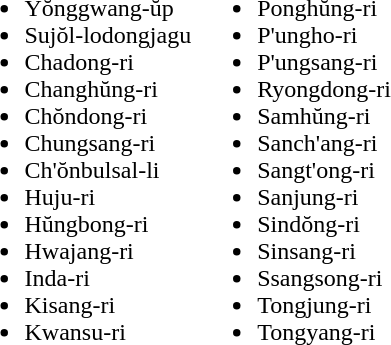<table>
<tr>
<td valign="top"><br><ul><li>Yŏnggwang-ŭp</li><li>Sujŏl-lodongjagu</li><li>Chadong-ri</li><li>Changhŭng-ri</li><li>Chŏndong-ri</li><li>Chungsang-ri</li><li>Ch'ŏnbulsal-li</li><li>Huju-ri</li><li>Hŭngbong-ri</li><li>Hwajang-ri</li><li>Inda-ri</li><li>Kisang-ri</li><li>Kwansu-ri</li></ul></td>
<td valign="top"><br><ul><li>Ponghŭng-ri</li><li>P'ungho-ri</li><li>P'ungsang-ri</li><li>Ryongdong-ri</li><li>Samhŭng-ri</li><li>Sanch'ang-ri</li><li>Sangt'ong-ri</li><li>Sanjung-ri</li><li>Sindŏng-ri</li><li>Sinsang-ri</li><li>Ssangsong-ri</li><li>Tongjung-ri</li><li>Tongyang-ri</li></ul></td>
</tr>
</table>
